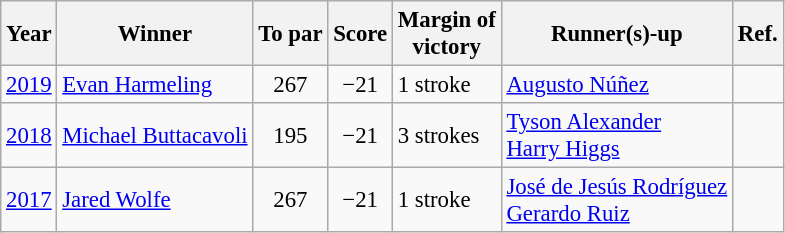<table class="wikitable" style="font-size:95%">
<tr>
<th>Year</th>
<th>Winner</th>
<th>To par</th>
<th>Score</th>
<th>Margin of<br>victory</th>
<th>Runner(s)-up</th>
<th>Ref.</th>
</tr>
<tr>
<td><a href='#'>2019</a></td>
<td> <a href='#'>Evan Harmeling</a></td>
<td align=center>267</td>
<td align=center>−21</td>
<td>1 stroke</td>
<td> <a href='#'>Augusto Núñez</a></td>
<td></td>
</tr>
<tr>
<td><a href='#'>2018</a></td>
<td> <a href='#'>Michael Buttacavoli</a></td>
<td align=center>195</td>
<td align=center>−21</td>
<td>3 strokes</td>
<td> <a href='#'>Tyson Alexander</a><br> <a href='#'>Harry Higgs</a></td>
<td></td>
</tr>
<tr>
<td><a href='#'>2017</a></td>
<td> <a href='#'>Jared Wolfe</a></td>
<td align=center>267</td>
<td align=center>−21</td>
<td>1 stroke</td>
<td> <a href='#'>José de Jesús Rodríguez</a><br> <a href='#'>Gerardo Ruiz</a></td>
<td></td>
</tr>
</table>
